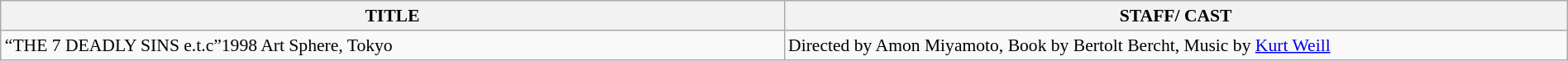<table class="wikitable"  style="font-size:90%; width:100%;">
<tr>
<th>TITLE</th>
<th>STAFF/ CAST</th>
</tr>
<tr valign="top">
<td style="width:50%">“THE 7 DEADLY SINS e.t.c”1998 Art Sphere, Tokyo</td>
<td>Directed by Amon Miyamoto, Book by Bertolt Bercht, Music by <a href='#'>Kurt Weill</a></td>
</tr>
</table>
